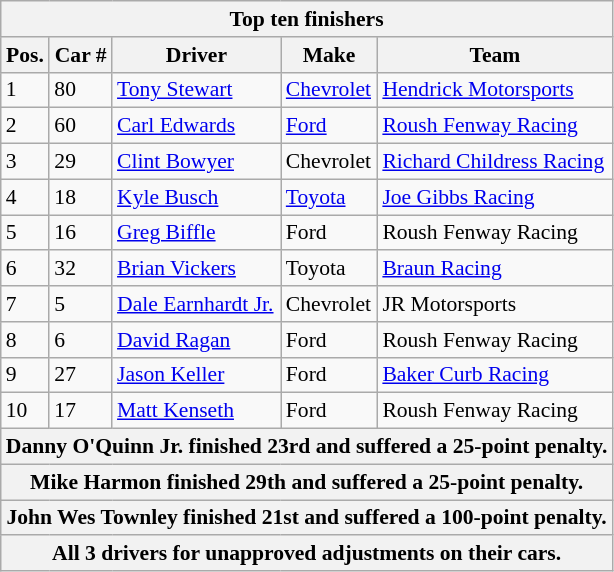<table class="wikitable" style="font-size: 90%;">
<tr>
<th colspan=9>Top ten finishers</th>
</tr>
<tr>
<th>Pos.</th>
<th>Car #</th>
<th>Driver</th>
<th>Make</th>
<th>Team</th>
</tr>
<tr>
<td>1</td>
<td>80</td>
<td><a href='#'>Tony Stewart</a></td>
<td><a href='#'>Chevrolet</a></td>
<td><a href='#'>Hendrick Motorsports</a></td>
</tr>
<tr>
<td>2</td>
<td>60</td>
<td><a href='#'>Carl Edwards</a></td>
<td><a href='#'>Ford</a></td>
<td><a href='#'>Roush Fenway Racing</a></td>
</tr>
<tr>
<td>3</td>
<td>29</td>
<td><a href='#'>Clint Bowyer</a></td>
<td>Chevrolet</td>
<td><a href='#'>Richard Childress Racing</a></td>
</tr>
<tr>
<td>4</td>
<td>18</td>
<td><a href='#'>Kyle Busch</a></td>
<td><a href='#'>Toyota</a></td>
<td><a href='#'>Joe Gibbs Racing</a></td>
</tr>
<tr>
<td>5</td>
<td>16</td>
<td><a href='#'>Greg Biffle</a></td>
<td>Ford</td>
<td>Roush Fenway Racing</td>
</tr>
<tr>
<td>6</td>
<td>32</td>
<td><a href='#'>Brian Vickers</a></td>
<td>Toyota</td>
<td><a href='#'>Braun Racing</a></td>
</tr>
<tr>
<td>7</td>
<td>5</td>
<td><a href='#'>Dale Earnhardt Jr.</a></td>
<td>Chevrolet</td>
<td>JR Motorsports</td>
</tr>
<tr>
<td>8</td>
<td>6</td>
<td><a href='#'>David Ragan</a></td>
<td>Ford</td>
<td>Roush Fenway Racing</td>
</tr>
<tr>
<td>9</td>
<td>27</td>
<td><a href='#'>Jason Keller</a></td>
<td>Ford</td>
<td><a href='#'>Baker Curb Racing</a></td>
</tr>
<tr>
<td>10</td>
<td>17</td>
<td><a href='#'>Matt Kenseth</a></td>
<td>Ford</td>
<td>Roush Fenway Racing</td>
</tr>
<tr>
<th colspan=5>Danny O'Quinn Jr. finished 23rd and suffered a 25-point penalty.</th>
</tr>
<tr>
<th colspan=5>Mike Harmon finished 29th and suffered a 25-point penalty.</th>
</tr>
<tr>
<th colspan=5>John Wes Townley finished 21st and suffered a 100-point penalty.</th>
</tr>
<tr>
<th colspan=5>All 3 drivers for unapproved adjustments on their cars.</th>
</tr>
</table>
